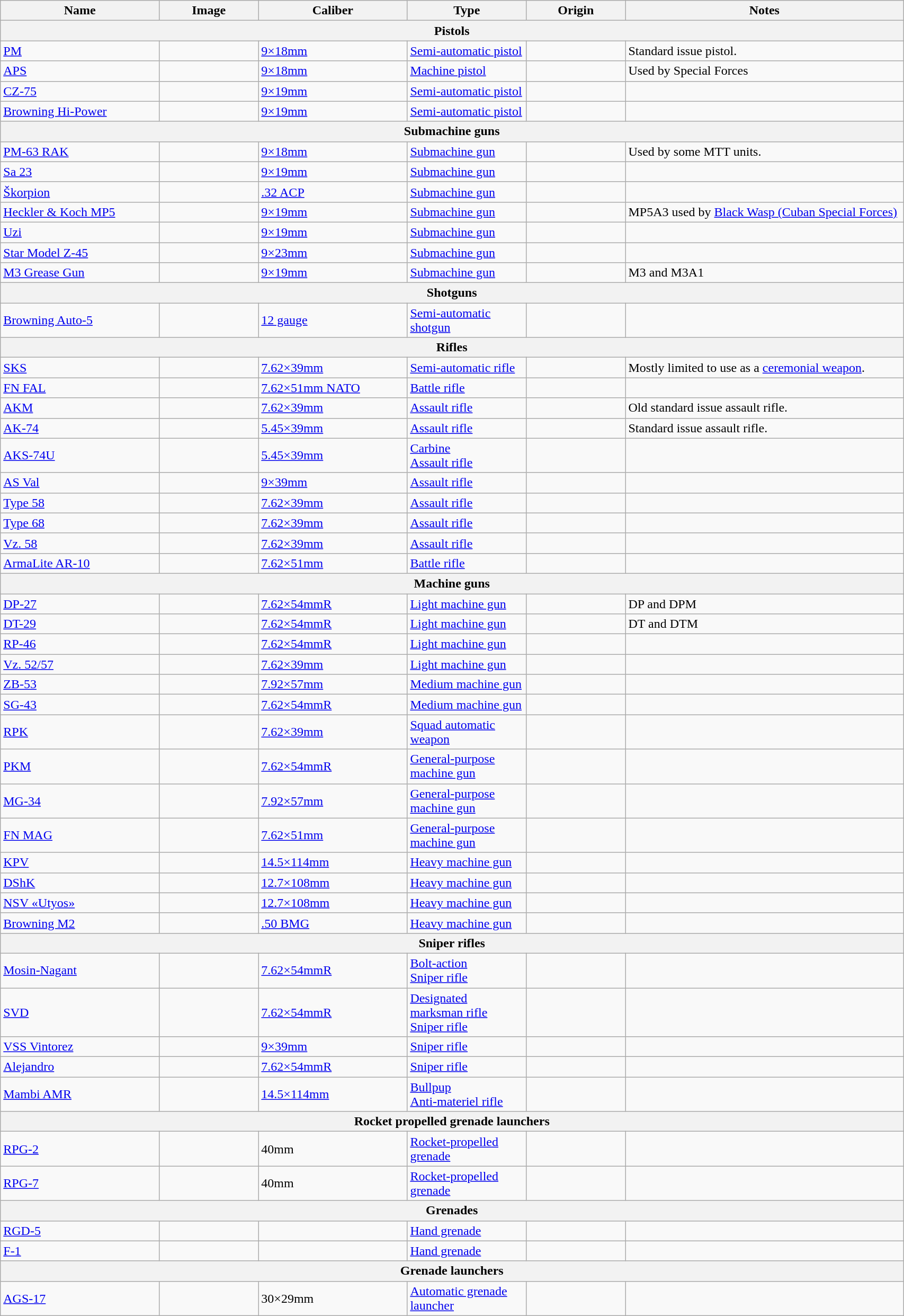<table class="wikitable" style="width:90%;">
<tr>
<th width=16%>Name</th>
<th width=10%>Image</th>
<th width=15%>Caliber</th>
<th width=12%>Type</th>
<th width=10%>Origin</th>
<th width=28%>Notes</th>
</tr>
<tr>
<th colspan="6">Pistols</th>
</tr>
<tr>
<td><a href='#'>PM</a></td>
<td></td>
<td><a href='#'>9×18mm</a></td>
<td><a href='#'>Semi-automatic pistol</a></td>
<td></td>
<td>Standard issue pistol.</td>
</tr>
<tr>
<td><a href='#'>APS</a></td>
<td></td>
<td><a href='#'>9×18mm</a></td>
<td><a href='#'>Machine pistol</a></td>
<td></td>
<td>Used by Special Forces</td>
</tr>
<tr>
<td><a href='#'>CZ-75</a></td>
<td></td>
<td><a href='#'>9×19mm</a></td>
<td><a href='#'>Semi-automatic pistol</a></td>
<td></td>
<td></td>
</tr>
<tr>
<td><a href='#'>Browning Hi-Power</a></td>
<td></td>
<td><a href='#'>9×19mm</a></td>
<td><a href='#'>Semi-automatic pistol</a></td>
<td></td>
<td></td>
</tr>
<tr>
<th colspan="6">Submachine guns</th>
</tr>
<tr>
<td><a href='#'>PM-63 RAK</a></td>
<td></td>
<td><a href='#'>9×18mm</a></td>
<td><a href='#'>Submachine gun</a></td>
<td></td>
<td>Used by some MTT units.</td>
</tr>
<tr>
<td><a href='#'>Sa 23</a></td>
<td></td>
<td><a href='#'>9×19mm</a></td>
<td><a href='#'>Submachine gun</a></td>
<td></td>
<td></td>
</tr>
<tr>
<td><a href='#'>Škorpion</a></td>
<td></td>
<td><a href='#'>.32 ACP</a></td>
<td><a href='#'>Submachine gun</a></td>
<td></td>
<td></td>
</tr>
<tr>
<td><a href='#'>Heckler & Koch MP5</a></td>
<td></td>
<td><a href='#'>9×19mm</a></td>
<td><a href='#'>Submachine gun</a></td>
<td></td>
<td>MP5A3 used by <a href='#'>Black Wasp (Cuban Special Forces)</a></td>
</tr>
<tr>
<td><a href='#'>Uzi</a></td>
<td></td>
<td><a href='#'>9×19mm</a></td>
<td><a href='#'>Submachine gun</a></td>
<td></td>
<td></td>
</tr>
<tr>
<td><a href='#'>Star Model Z-45</a></td>
<td></td>
<td><a href='#'>9×23mm</a></td>
<td><a href='#'>Submachine gun</a></td>
<td></td>
<td></td>
</tr>
<tr>
<td><a href='#'>M3 Grease Gun</a></td>
<td></td>
<td><a href='#'>9×19mm</a></td>
<td><a href='#'>Submachine gun</a></td>
<td></td>
<td>M3 and M3A1</td>
</tr>
<tr>
<th colspan="6">Shotguns</th>
</tr>
<tr>
<td><a href='#'>Browning Auto-5</a></td>
<td></td>
<td><a href='#'>12 gauge</a></td>
<td><a href='#'>Semi-automatic shotgun</a></td>
<td></td>
<td></td>
</tr>
<tr>
<th colspan="6">Rifles</th>
</tr>
<tr>
<td><a href='#'>SKS</a></td>
<td></td>
<td><a href='#'>7.62×39mm</a></td>
<td><a href='#'>Semi-automatic rifle</a></td>
<td></td>
<td>Mostly limited to use as a <a href='#'>ceremonial weapon</a>.</td>
</tr>
<tr>
<td><a href='#'>FN FAL</a></td>
<td></td>
<td><a href='#'>7.62×51mm NATO</a></td>
<td><a href='#'>Battle rifle</a></td>
<td></td>
<td></td>
</tr>
<tr>
<td><a href='#'>AKM</a></td>
<td></td>
<td><a href='#'>7.62×39mm</a></td>
<td><a href='#'>Assault rifle</a></td>
<td></td>
<td>Old standard issue assault rifle.</td>
</tr>
<tr>
<td><a href='#'>AK-74</a></td>
<td></td>
<td><a href='#'>5.45×39mm</a></td>
<td><a href='#'>Assault rifle</a></td>
<td></td>
<td>Standard issue assault rifle.</td>
</tr>
<tr>
<td><a href='#'>AKS-74U</a></td>
<td></td>
<td><a href='#'>5.45×39mm</a></td>
<td><a href='#'>Carbine</a><br><a href='#'>Assault rifle</a></td>
<td></td>
<td></td>
</tr>
<tr>
<td><a href='#'>AS Val</a></td>
<td></td>
<td><a href='#'>9×39mm</a></td>
<td><a href='#'>Assault rifle</a></td>
<td></td>
<td></td>
</tr>
<tr>
<td><a href='#'>Type 58</a></td>
<td></td>
<td><a href='#'>7.62×39mm</a></td>
<td><a href='#'>Assault rifle</a></td>
<td></td>
<td></td>
</tr>
<tr>
<td><a href='#'>Type 68</a></td>
<td></td>
<td><a href='#'>7.62×39mm</a></td>
<td><a href='#'>Assault rifle</a></td>
<td></td>
<td></td>
</tr>
<tr>
<td><a href='#'>Vz. 58</a></td>
<td></td>
<td><a href='#'>7.62×39mm</a></td>
<td><a href='#'>Assault rifle</a></td>
<td></td>
<td></td>
</tr>
<tr>
<td><a href='#'>ArmaLite AR-10</a></td>
<td></td>
<td><a href='#'>7.62×51mm</a></td>
<td><a href='#'>Battle rifle</a></td>
<td></td>
<td></td>
</tr>
<tr>
<th colspan="6">Machine guns</th>
</tr>
<tr>
<td><a href='#'>DP-27</a></td>
<td></td>
<td><a href='#'>7.62×54mmR</a></td>
<td><a href='#'>Light machine gun</a></td>
<td></td>
<td>DP and DPM</td>
</tr>
<tr>
<td><a href='#'>DT-29</a></td>
<td></td>
<td><a href='#'>7.62×54mmR</a></td>
<td><a href='#'>Light machine gun</a></td>
<td></td>
<td>DT and DTM</td>
</tr>
<tr>
<td><a href='#'>RP-46</a></td>
<td></td>
<td><a href='#'>7.62×54mmR</a></td>
<td><a href='#'>Light machine gun</a></td>
<td></td>
<td></td>
</tr>
<tr>
<td><a href='#'>Vz. 52/57</a></td>
<td></td>
<td><a href='#'>7.62×39mm</a></td>
<td><a href='#'>Light machine gun</a></td>
<td></td>
<td></td>
</tr>
<tr>
<td><a href='#'>ZB-53</a></td>
<td></td>
<td><a href='#'>7.92×57mm</a></td>
<td><a href='#'>Medium machine gun</a></td>
<td></td>
<td></td>
</tr>
<tr>
<td><a href='#'>SG-43</a></td>
<td></td>
<td><a href='#'>7.62×54mmR</a></td>
<td><a href='#'>Medium machine gun</a></td>
<td></td>
<td></td>
</tr>
<tr>
<td><a href='#'>RPK</a></td>
<td></td>
<td><a href='#'>7.62×39mm</a></td>
<td><a href='#'>Squad automatic weapon</a></td>
<td></td>
<td></td>
</tr>
<tr>
<td><a href='#'>PKM</a></td>
<td></td>
<td><a href='#'>7.62×54mmR</a></td>
<td><a href='#'>General-purpose machine gun</a></td>
<td></td>
<td></td>
</tr>
<tr>
<td><a href='#'>MG-34</a></td>
<td></td>
<td><a href='#'>7.92×57mm</a></td>
<td><a href='#'>General-purpose machine gun</a></td>
<td></td>
<td></td>
</tr>
<tr>
<td><a href='#'>FN MAG</a></td>
<td></td>
<td><a href='#'>7.62×51mm</a></td>
<td><a href='#'>General-purpose machine gun</a></td>
<td></td>
<td></td>
</tr>
<tr>
<td><a href='#'>KPV</a></td>
<td></td>
<td><a href='#'>14.5×114mm</a></td>
<td><a href='#'>Heavy machine gun</a></td>
<td></td>
<td></td>
</tr>
<tr>
<td><a href='#'>DShK</a></td>
<td></td>
<td><a href='#'>12.7×108mm</a></td>
<td><a href='#'>Heavy machine gun</a></td>
<td></td>
<td></td>
</tr>
<tr>
<td><a href='#'>NSV «Utyos»</a></td>
<td></td>
<td><a href='#'>12.7×108mm</a></td>
<td><a href='#'>Heavy machine gun</a></td>
<td></td>
<td></td>
</tr>
<tr>
<td><a href='#'>Browning M2</a></td>
<td></td>
<td><a href='#'>.50 BMG</a></td>
<td><a href='#'>Heavy machine gun</a></td>
<td></td>
<td></td>
</tr>
<tr>
<th colspan="6">Sniper rifles</th>
</tr>
<tr>
<td><a href='#'>Mosin-Nagant</a></td>
<td></td>
<td><a href='#'>7.62×54mmR</a></td>
<td><a href='#'>Bolt-action</a><br><a href='#'>Sniper rifle</a></td>
<td></td>
<td></td>
</tr>
<tr>
<td><a href='#'>SVD</a></td>
<td></td>
<td><a href='#'>7.62×54mmR</a></td>
<td><a href='#'>Designated marksman rifle</a><br><a href='#'>Sniper rifle</a></td>
<td></td>
<td></td>
</tr>
<tr>
<td><a href='#'>VSS Vintorez</a></td>
<td></td>
<td><a href='#'>9×39mm</a></td>
<td><a href='#'>Sniper rifle</a></td>
<td></td>
<td></td>
</tr>
<tr>
<td><a href='#'>Alejandro</a></td>
<td></td>
<td><a href='#'>7.62×54mmR</a></td>
<td><a href='#'>Sniper rifle</a></td>
<td></td>
<td></td>
</tr>
<tr>
<td><a href='#'>Mambi AMR</a></td>
<td></td>
<td><a href='#'>14.5×114mm</a></td>
<td><a href='#'>Bullpup</a><br><a href='#'>Anti-materiel rifle</a></td>
<td></td>
<td></td>
</tr>
<tr>
<th colspan="6">Rocket propelled grenade launchers</th>
</tr>
<tr>
<td><a href='#'>RPG-2</a></td>
<td></td>
<td>40mm</td>
<td><a href='#'>Rocket-propelled grenade</a></td>
<td></td>
<td></td>
</tr>
<tr>
<td><a href='#'>RPG-7</a></td>
<td></td>
<td>40mm</td>
<td><a href='#'>Rocket-propelled grenade</a></td>
<td></td>
<td></td>
</tr>
<tr>
<th colspan="6">Grenades</th>
</tr>
<tr>
<td><a href='#'>RGD-5</a></td>
<td></td>
<td></td>
<td><a href='#'>Hand grenade</a></td>
<td><br></td>
<td></td>
</tr>
<tr>
<td><a href='#'>F-1</a></td>
<td></td>
<td></td>
<td><a href='#'>Hand grenade</a></td>
<td><br></td>
<td></td>
</tr>
<tr>
<th colspan="6">Grenade launchers</th>
</tr>
<tr>
<td><a href='#'>AGS-17</a></td>
<td></td>
<td>30×29mm</td>
<td><a href='#'>Automatic grenade launcher</a></td>
<td></td>
<td></td>
</tr>
</table>
